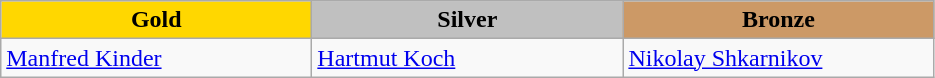<table class="wikitable" style="text-align:left">
<tr align="center">
<td width=200 bgcolor=gold><strong>Gold</strong></td>
<td width=200 bgcolor=silver><strong>Silver</strong></td>
<td width=200 bgcolor=CC9966><strong>Bronze</strong></td>
</tr>
<tr>
<td><a href='#'>Manfred Kinder</a><br><em></em></td>
<td><a href='#'>Hartmut Koch</a><br><em></em></td>
<td><a href='#'>Nikolay Shkarnikov</a><br><em></em></td>
</tr>
</table>
